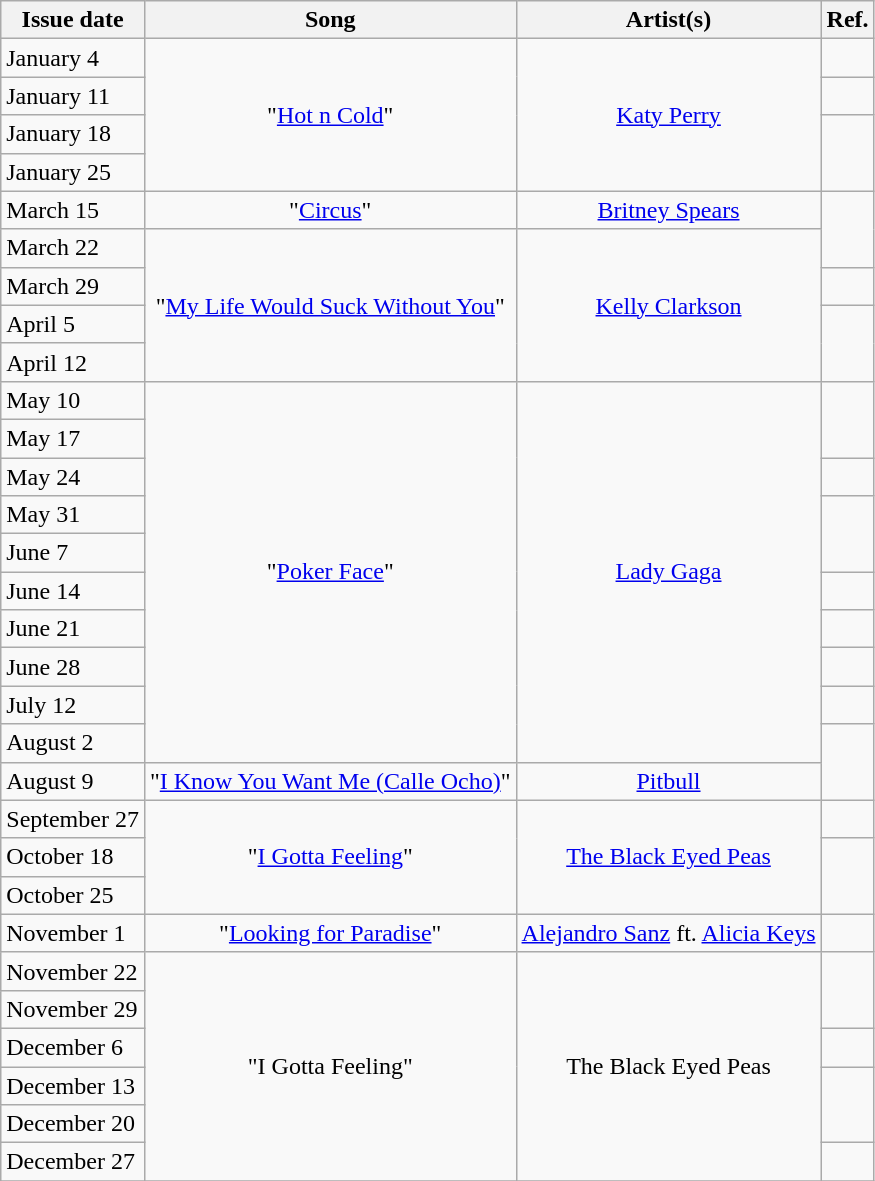<table class="wikitable">
<tr>
<th>Issue date</th>
<th>Song</th>
<th>Artist(s)</th>
<th>Ref.</th>
</tr>
<tr>
<td>January 4</td>
<td style="text-align: center;" rowspan="4">"<a href='#'>Hot n Cold</a>"</td>
<td style="text-align: center;" rowspan="4"><a href='#'>Katy Perry</a></td>
<td style="text-align: center;"></td>
</tr>
<tr>
<td>January 11</td>
<td style="text-align: center;"></td>
</tr>
<tr>
<td>January 18</td>
<td style="text-align: center;" rowspan="2"></td>
</tr>
<tr>
<td>January 25</td>
</tr>
<tr>
<td>March 15</td>
<td style="text-align: center;">"<a href='#'>Circus</a>"</td>
<td style="text-align: center;"><a href='#'>Britney Spears</a></td>
<td style="text-align: center;" rowspan="2"></td>
</tr>
<tr>
<td>March 22</td>
<td style="text-align: center;" rowspan="4">"<a href='#'>My Life Would Suck Without You</a>"</td>
<td style="text-align: center;" rowspan="4"><a href='#'>Kelly Clarkson</a></td>
</tr>
<tr>
<td>March 29</td>
<td style="text-align: center;"></td>
</tr>
<tr>
<td>April 5</td>
<td style="text-align: center;" rowspan="2"></td>
</tr>
<tr>
<td>April 12</td>
</tr>
<tr>
<td>May 10</td>
<td style="text-align: center;" rowspan="10">"<a href='#'>Poker Face</a>"</td>
<td style="text-align: center;" rowspan="10"><a href='#'>Lady Gaga</a></td>
<td style="text-align: center;" rowspan="2"></td>
</tr>
<tr>
<td>May 17</td>
</tr>
<tr>
<td>May 24</td>
<td style="text-align: center;"></td>
</tr>
<tr>
<td>May 31</td>
<td style="text-align: center;" rowspan="2"></td>
</tr>
<tr>
<td>June 7</td>
</tr>
<tr>
<td>June 14</td>
<td style="text-align: center;"></td>
</tr>
<tr>
<td>June 21</td>
<td style="text-align: center;"></td>
</tr>
<tr>
<td>June 28</td>
<td style="text-align: center;"></td>
</tr>
<tr>
<td>July 12</td>
<td style="text-align: center;" rowspan="1"></td>
</tr>
<tr>
<td>August 2</td>
<td style="text-align: center;" rowspan="2"></td>
</tr>
<tr>
<td>August 9</td>
<td style="text-align: center;">"<a href='#'>I Know You Want Me (Calle Ocho)</a>"</td>
<td style="text-align: center;"><a href='#'>Pitbull</a></td>
</tr>
<tr>
<td>September 27</td>
<td style="text-align: center;" rowspan="3">"<a href='#'>I Gotta Feeling</a>"</td>
<td style="text-align: center;" rowspan="3"><a href='#'>The Black Eyed Peas</a></td>
<td style="text-align: center;"></td>
</tr>
<tr>
<td>October 18</td>
<td style="text-align: center;" rowspan="2"></td>
</tr>
<tr>
<td>October 25</td>
</tr>
<tr>
<td>November 1</td>
<td style="text-align: center;">"<a href='#'>Looking for Paradise</a>"</td>
<td style="text-align: center;"><a href='#'>Alejandro Sanz</a> ft. <a href='#'>Alicia Keys</a></td>
<td style="text-align: center;"></td>
</tr>
<tr>
<td>November 22</td>
<td style="text-align: center;" rowspan="6">"I Gotta Feeling"</td>
<td style="text-align: center;" rowspan="6">The Black Eyed Peas</td>
<td style="text-align: center;" rowspan="2"></td>
</tr>
<tr>
<td>November 29</td>
</tr>
<tr>
<td>December 6</td>
<td style="text-align: center;"></td>
</tr>
<tr>
<td>December 13</td>
<td style="text-align: center;" rowspan="2"></td>
</tr>
<tr>
<td>December 20</td>
</tr>
<tr>
<td>December 27</td>
<td style="text-align: center;"></td>
</tr>
<tr>
</tr>
</table>
